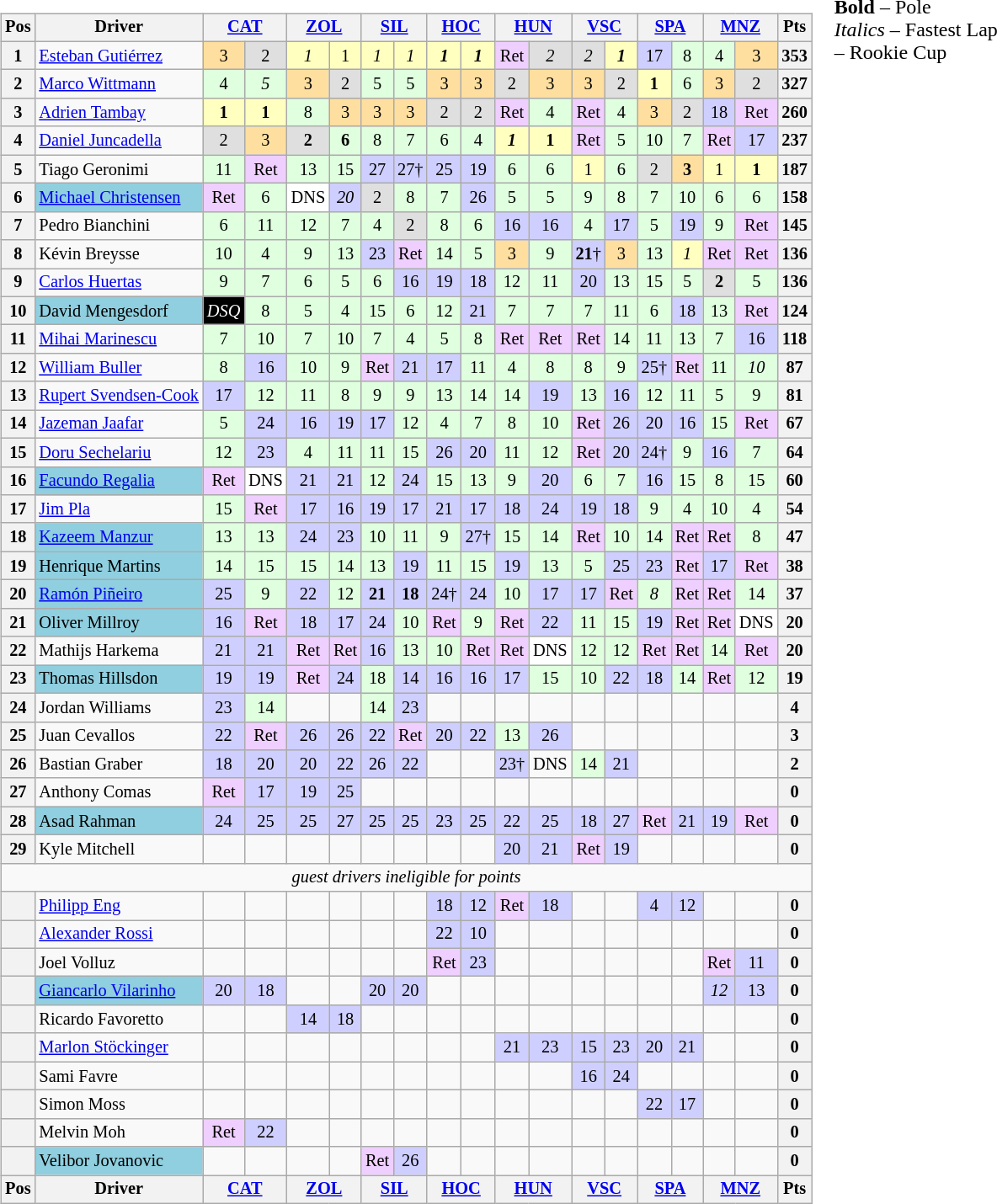<table>
<tr>
<td><br><table class="wikitable" style="font-size: 85%; text-align:center">
<tr valign="top">
<th valign="middle">Pos</th>
<th valign="middle">Driver</th>
<th colspan=2><a href='#'>CAT</a><br></th>
<th colspan=2><a href='#'>ZOL</a><br></th>
<th colspan=2><a href='#'>SIL</a><br></th>
<th colspan=2><a href='#'>HOC</a><br></th>
<th colspan=2><a href='#'>HUN</a><br></th>
<th colspan=2><a href='#'>VSC</a><br></th>
<th colspan=2><a href='#'>SPA</a><br></th>
<th colspan=2><a href='#'>MNZ</a><br></th>
<th valign="middle">Pts</th>
</tr>
<tr>
<th>1</th>
<td align=left> <a href='#'>Esteban Gutiérrez</a></td>
<td style="background:#FFDF9F;">3</td>
<td style="background:#DFDFDF;">2</td>
<td style="background:#FFFFBF;"><em>1</em></td>
<td style="background:#FFFFBF;">1</td>
<td style="background:#FFFFBF;"><em>1</em></td>
<td style="background:#FFFFBF;"><em>1</em></td>
<td style="background:#FFFFBF;"><strong><em>1</em></strong></td>
<td style="background:#FFFFBF;"><strong><em>1</em></strong></td>
<td style="background:#EFCFFF;">Ret</td>
<td style="background:#DFDFDF;"><em>2</em></td>
<td style="background:#DFDFDF;"><em>2</em></td>
<td style="background:#FFFFBF;"><strong><em>1</em></strong></td>
<td style="background:#CFCFFF;">17</td>
<td style="background:#DFFFDF;">8</td>
<td style="background:#DFFFDF;">4</td>
<td style="background:#FFDF9F;">3</td>
<th>353</th>
</tr>
<tr>
<th>2</th>
<td align=left> <a href='#'>Marco Wittmann</a></td>
<td style="background:#DFFFDF;">4</td>
<td style="background:#DFFFDF;"><em>5</em></td>
<td style="background:#FFDF9F;">3</td>
<td style="background:#DFDFDF;">2</td>
<td style="background:#DFFFDF;">5</td>
<td style="background:#DFFFDF;">5</td>
<td style="background:#FFDF9F;">3</td>
<td style="background:#FFDF9F;">3</td>
<td style="background:#DFDFDF;">2</td>
<td style="background:#FFDF9F;">3</td>
<td style="background:#FFDF9F;">3</td>
<td style="background:#DFDFDF;">2</td>
<td style="background:#FFFFBF;"><strong>1</strong></td>
<td style="background:#DFFFDF;">6</td>
<td style="background:#FFDF9F;">3</td>
<td style="background:#DFDFDF;">2</td>
<th>327</th>
</tr>
<tr>
<th>3</th>
<td align=left> <a href='#'>Adrien Tambay</a></td>
<td style="background:#FFFFBF;"><strong>1</strong></td>
<td style="background:#FFFFBF;"><strong>1</strong></td>
<td style="background:#DFFFDF;">8</td>
<td style="background:#FFDF9F;">3</td>
<td style="background:#FFDF9F;">3</td>
<td style="background:#FFDF9F;">3</td>
<td style="background:#DFDFDF;">2</td>
<td style="background:#DFDFDF;">2</td>
<td style="background:#EFCFFF;">Ret</td>
<td style="background:#DFFFDF;">4</td>
<td style="background:#EFCFFF;">Ret</td>
<td style="background:#DFFFDF;">4</td>
<td style="background:#FFDF9F;">3</td>
<td style="background:#DFDFDF;">2</td>
<td style="background:#CFCFFF;">18</td>
<td style="background:#EFCFFF;">Ret</td>
<th>260</th>
</tr>
<tr>
<th>4</th>
<td align=left> <a href='#'>Daniel Juncadella</a></td>
<td style="background:#DFDFDF;">2</td>
<td style="background:#FFDF9F;">3</td>
<td style="background:#DFDFDF;"><strong>2</strong></td>
<td style="background:#DFFFDF;"><strong>6</strong></td>
<td style="background:#DFFFDF;">8</td>
<td style="background:#DFFFDF;">7</td>
<td style="background:#DFFFDF;">6</td>
<td style="background:#DFFFDF;">4</td>
<td style="background:#FFFFBF;"><strong><em>1</em></strong></td>
<td style="background:#FFFFBF;"><strong>1</strong></td>
<td style="background:#EFCFFF;">Ret</td>
<td style="background:#DFFFDF;">5</td>
<td style="background:#DFFFDF;">10</td>
<td style="background:#DFFFDF;">7</td>
<td style="background:#EFCFFF;">Ret</td>
<td style="background:#CFCFFF;">17</td>
<th>237</th>
</tr>
<tr>
<th>5</th>
<td align=left> Tiago Geronimi</td>
<td style="background:#DFFFDF;">11</td>
<td style="background:#EFCFFF;">Ret</td>
<td style="background:#DFFFDF;">13</td>
<td style="background:#DFFFDF;">15</td>
<td style="background:#CFCFFF;">27</td>
<td style="background:#CFCFFF;">27†</td>
<td style="background:#CFCFFF;">25</td>
<td style="background:#CFCFFF;">19</td>
<td style="background:#DFFFDF;">6</td>
<td style="background:#DFFFDF;">6</td>
<td style="background:#FFFFBF;">1</td>
<td style="background:#DFFFDF;">6</td>
<td style="background:#DFDFDF;">2</td>
<td style="background:#FFDF9F;"><strong>3</strong></td>
<td style="background:#FFFFBF;">1</td>
<td style="background:#FFFFBF;"><strong>1</strong></td>
<th>187</th>
</tr>
<tr>
<th>6</th>
<td align=left style="background:#8FCFDF;"> <a href='#'>Michael Christensen</a></td>
<td style="background:#EFCFFF;">Ret</td>
<td style="background:#DFFFDF;">6</td>
<td style="background:#FFFFFF;">DNS</td>
<td style="background:#CFCFFF;"><em>20</em></td>
<td style="background:#DFDFDF;">2</td>
<td style="background:#DFFFDF;">8</td>
<td style="background:#DFFFDF;">7</td>
<td style="background:#CFCFFF;">26</td>
<td style="background:#DFFFDF;">5</td>
<td style="background:#DFFFDF;">5</td>
<td style="background:#DFFFDF;">9</td>
<td style="background:#DFFFDF;">8</td>
<td style="background:#DFFFDF;">7</td>
<td style="background:#DFFFDF;">10</td>
<td style="background:#DFFFDF;">6</td>
<td style="background:#DFFFDF;">6</td>
<th>158</th>
</tr>
<tr>
<th>7</th>
<td align=left> Pedro Bianchini</td>
<td style="background:#DFFFDF;">6</td>
<td style="background:#DFFFDF;">11</td>
<td style="background:#DFFFDF;">12</td>
<td style="background:#DFFFDF;">7</td>
<td style="background:#DFFFDF;">4</td>
<td style="background:#DFDFDF;">2</td>
<td style="background:#DFFFDF;">8</td>
<td style="background:#DFFFDF;">6</td>
<td style="background:#CFCFFF;">16</td>
<td style="background:#CFCFFF;">16</td>
<td style="background:#DFFFDF;">4</td>
<td style="background:#CFCFFF;">17</td>
<td style="background:#DFFFDF;">5</td>
<td style="background:#CFCFFF;">19</td>
<td style="background:#DFFFDF;">9</td>
<td style="background:#EFCFFF;">Ret</td>
<th>145</th>
</tr>
<tr>
<th>8</th>
<td align=left> Kévin Breysse</td>
<td style="background:#DFFFDF;">10</td>
<td style="background:#DFFFDF;">4</td>
<td style="background:#DFFFDF;">9</td>
<td style="background:#DFFFDF;">13</td>
<td style="background:#CFCFFF;">23</td>
<td style="background:#EFCFFF;">Ret</td>
<td style="background:#DFFFDF;">14</td>
<td style="background:#DFFFDF;">5</td>
<td style="background:#FFDF9F;">3</td>
<td style="background:#DFFFDF;">9</td>
<td style="background:#CFCFFF;"><strong>21</strong>†</td>
<td style="background:#FFDF9F;">3</td>
<td style="background:#DFFFDF;">13</td>
<td style="background:#FFFFBF;"><em>1</em></td>
<td style="background:#EFCFFF;">Ret</td>
<td style="background:#EFCFFF;">Ret</td>
<th>136</th>
</tr>
<tr>
<th>9</th>
<td align=left> <a href='#'>Carlos Huertas</a></td>
<td style="background:#DFFFDF;">9</td>
<td style="background:#DFFFDF;">7</td>
<td style="background:#DFFFDF;">6</td>
<td style="background:#DFFFDF;">5</td>
<td style="background:#DFFFDF;">6</td>
<td style="background:#CFCFFF;">16</td>
<td style="background:#CFCFFF;">19</td>
<td style="background:#CFCFFF;">18</td>
<td style="background:#DFFFDF;">12</td>
<td style="background:#DFFFDF;">11</td>
<td style="background:#CFCFFF;">20</td>
<td style="background:#DFFFDF;">13</td>
<td style="background:#DFFFDF;">15</td>
<td style="background:#DFFFDF;">5</td>
<td style="background:#DFDFDF;"><strong>2</strong></td>
<td style="background:#DFFFDF;">5</td>
<th>136</th>
</tr>
<tr>
<th>10</th>
<td align=left style="background:#8FCFDF;"> David Mengesdorf</td>
<td style="background:#000000; color:white"><em>DSQ</em></td>
<td style="background:#DFFFDF;">8</td>
<td style="background:#DFFFDF;">5</td>
<td style="background:#DFFFDF;">4</td>
<td style="background:#DFFFDF;">15</td>
<td style="background:#DFFFDF;">6</td>
<td style="background:#DFFFDF;">12</td>
<td style="background:#CFCFFF;">21</td>
<td style="background:#DFFFDF;">7</td>
<td style="background:#DFFFDF;">7</td>
<td style="background:#DFFFDF;">7</td>
<td style="background:#DFFFDF;">11</td>
<td style="background:#DFFFDF;">6</td>
<td style="background:#CFCFFF;">18</td>
<td style="background:#DFFFDF;">13</td>
<td style="background:#EFCFFF;">Ret</td>
<th>124</th>
</tr>
<tr>
<th>11</th>
<td align=left> <a href='#'>Mihai Marinescu</a></td>
<td style="background:#DFFFDF;">7</td>
<td style="background:#DFFFDF;">10</td>
<td style="background:#DFFFDF;">7</td>
<td style="background:#DFFFDF;">10</td>
<td style="background:#DFFFDF;">7</td>
<td style="background:#DFFFDF;">4</td>
<td style="background:#DFFFDF;">5</td>
<td style="background:#DFFFDF;">8</td>
<td style="background:#EFCFFF;">Ret</td>
<td style="background:#EFCFFF;">Ret</td>
<td style="background:#EFCFFF;">Ret</td>
<td style="background:#DFFFDF;">14</td>
<td style="background:#DFFFDF;">11</td>
<td style="background:#DFFFDF;">13</td>
<td style="background:#DFFFDF;">7</td>
<td style="background:#CFCFFF;">16</td>
<th>118</th>
</tr>
<tr>
<th>12</th>
<td align=left> <a href='#'>William Buller</a></td>
<td style="background:#DFFFDF;">8</td>
<td style="background:#CFCFFF;">16</td>
<td style="background:#DFFFDF;">10</td>
<td style="background:#DFFFDF;">9</td>
<td style="background:#EFCFFF;">Ret</td>
<td style="background:#CFCFFF;">21</td>
<td style="background:#CFCFFF;">17</td>
<td style="background:#DFFFDF;">11</td>
<td style="background:#DFFFDF;">4</td>
<td style="background:#DFFFDF;">8</td>
<td style="background:#DFFFDF;">8</td>
<td style="background:#DFFFDF;">9</td>
<td style="background:#CFCFFF;">25†</td>
<td style="background:#EFCFFF;">Ret</td>
<td style="background:#DFFFDF;">11</td>
<td style="background:#DFFFDF;"><em>10</em></td>
<th>87</th>
</tr>
<tr>
<th>13</th>
<td align=left nowrap> <a href='#'>Rupert Svendsen-Cook</a></td>
<td style="background:#CFCFFF;">17</td>
<td style="background:#DFFFDF;">12</td>
<td style="background:#DFFFDF;">11</td>
<td style="background:#DFFFDF;">8</td>
<td style="background:#DFFFDF;">9</td>
<td style="background:#DFFFDF;">9</td>
<td style="background:#DFFFDF;">13</td>
<td style="background:#DFFFDF;">14</td>
<td style="background:#DFFFDF;">14</td>
<td style="background:#CFCFFF;">19</td>
<td style="background:#DFFFDF;">13</td>
<td style="background:#CFCFFF;">16</td>
<td style="background:#DFFFDF;">12</td>
<td style="background:#DFFFDF;">11</td>
<td style="background:#DFFFDF;">5</td>
<td style="background:#DFFFDF;">9</td>
<th>81</th>
</tr>
<tr>
<th>14</th>
<td align=left> <a href='#'>Jazeman Jaafar</a></td>
<td style="background:#DFFFDF;">5</td>
<td style="background:#CFCFFF;">24</td>
<td style="background:#CFCFFF;">16</td>
<td style="background:#CFCFFF;">19</td>
<td style="background:#CFCFFF;">17</td>
<td style="background:#DFFFDF;">12</td>
<td style="background:#DFFFDF;">4</td>
<td style="background:#DFFFDF;">7</td>
<td style="background:#DFFFDF;">8</td>
<td style="background:#DFFFDF;">10</td>
<td style="background:#EFCFFF;">Ret</td>
<td style="background:#CFCFFF;">26</td>
<td style="background:#CFCFFF;">20</td>
<td style="background:#CFCFFF;">16</td>
<td style="background:#DFFFDF;">15</td>
<td style="background:#EFCFFF;">Ret</td>
<th>67</th>
</tr>
<tr>
<th>15</th>
<td align=left> <a href='#'>Doru Sechelariu</a></td>
<td style="background:#DFFFDF;">12</td>
<td style="background:#CFCFFF;">23</td>
<td style="background:#DFFFDF;">4</td>
<td style="background:#DFFFDF;">11</td>
<td style="background:#DFFFDF;">11</td>
<td style="background:#DFFFDF;">15</td>
<td style="background:#CFCFFF;">26</td>
<td style="background:#CFCFFF;">20</td>
<td style="background:#DFFFDF;">11</td>
<td style="background:#DFFFDF;">12</td>
<td style="background:#EFCFFF;">Ret</td>
<td style="background:#CFCFFF;">20</td>
<td style="background:#CFCFFF;">24†</td>
<td style="background:#DFFFDF;">9</td>
<td style="background:#CFCFFF;">16</td>
<td style="background:#DFFFDF;">7</td>
<th>64</th>
</tr>
<tr>
<th>16</th>
<td align=left style="background:#8FCFDF;"> <a href='#'>Facundo Regalia</a></td>
<td style="background:#EFCFFF;">Ret</td>
<td style="background:#FFFFFF;">DNS</td>
<td style="background:#CFCFFF;">21</td>
<td style="background:#CFCFFF;">21</td>
<td style="background:#DFFFDF;">12</td>
<td style="background:#CFCFFF;">24</td>
<td style="background:#DFFFDF;">15</td>
<td style="background:#DFFFDF;">13</td>
<td style="background:#DFFFDF;">9</td>
<td style="background:#CFCFFF;">20</td>
<td style="background:#DFFFDF;">6</td>
<td style="background:#DFFFDF;">7</td>
<td style="background:#CFCFFF;">16</td>
<td style="background:#DFFFDF;">15</td>
<td style="background:#DFFFDF;">8</td>
<td style="background:#DFFFDF;">15</td>
<th>60</th>
</tr>
<tr>
<th>17</th>
<td align=left> <a href='#'>Jim Pla</a></td>
<td style="background:#DFFFDF;">15</td>
<td style="background:#EFCFFF;">Ret</td>
<td style="background:#CFCFFF;">17</td>
<td style="background:#CFCFFF;">16</td>
<td style="background:#CFCFFF;">19</td>
<td style="background:#CFCFFF;">17</td>
<td style="background:#CFCFFF;">21</td>
<td style="background:#CFCFFF;">17</td>
<td style="background:#CFCFFF;">18</td>
<td style="background:#CFCFFF;">24</td>
<td style="background:#CFCFFF;">19</td>
<td style="background:#CFCFFF;">18</td>
<td style="background:#DFFFDF;">9</td>
<td style="background:#DFFFDF;">4</td>
<td style="background:#DFFFDF;">10</td>
<td style="background:#DFFFDF;">4</td>
<th>54</th>
</tr>
<tr>
<th>18</th>
<td align=left style="background:#8FCFDF;"> <a href='#'>Kazeem Manzur</a></td>
<td style="background:#DFFFDF;">13</td>
<td style="background:#DFFFDF;">13</td>
<td style="background:#CFCFFF;">24</td>
<td style="background:#CFCFFF;">23</td>
<td style="background:#DFFFDF;">10</td>
<td style="background:#DFFFDF;">11</td>
<td style="background:#DFFFDF;">9</td>
<td style="background:#CFCFFF;">27†</td>
<td style="background:#DFFFDF;">15</td>
<td style="background:#DFFFDF;">14</td>
<td style="background:#EFCFFF;">Ret</td>
<td style="background:#DFFFDF;">10</td>
<td style="background:#DFFFDF;">14</td>
<td style="background:#EFCFFF;">Ret</td>
<td style="background:#EFCFFF;">Ret</td>
<td style="background:#DFFFDF;">8</td>
<th>47</th>
</tr>
<tr>
<th>19</th>
<td align=left style="background:#8FCFDF;"> Henrique Martins</td>
<td style="background:#DFFFDF;">14</td>
<td style="background:#DFFFDF;">15</td>
<td style="background:#DFFFDF;">15</td>
<td style="background:#DFFFDF;">14</td>
<td style="background:#DFFFDF;">13</td>
<td style="background:#CFCFFF;">19</td>
<td style="background:#DFFFDF;">11</td>
<td style="background:#DFFFDF;">15</td>
<td style="background:#CFCFFF;">19</td>
<td style="background:#DFFFDF;">13</td>
<td style="background:#DFFFDF;">5</td>
<td style="background:#CFCFFF;">25</td>
<td style="background:#CFCFFF;">23</td>
<td style="background:#EFCFFF;">Ret</td>
<td style="background:#CFCFFF;">17</td>
<td style="background:#EFCFFF;">Ret</td>
<th>38</th>
</tr>
<tr>
<th>20</th>
<td align=left style="background:#8FCFDF;"> <a href='#'>Ramón Piñeiro</a></td>
<td style="background:#CFCFFF;">25</td>
<td style="background:#DFFFDF;">9</td>
<td style="background:#CFCFFF;">22</td>
<td style="background:#DFFFDF;">12</td>
<td style="background:#CFCFFF;"><strong>21</strong></td>
<td style="background:#CFCFFF;"><strong>18</strong></td>
<td style="background:#CFCFFF;">24†</td>
<td style="background:#CFCFFF;">24</td>
<td style="background:#DFFFDF;">10</td>
<td style="background:#CFCFFF;">17</td>
<td style="background:#CFCFFF;">17</td>
<td style="background:#EFCFFF;">Ret</td>
<td style="background:#DFFFDF;"><em>8</em></td>
<td style="background:#EFCFFF;">Ret</td>
<td style="background:#EFCFFF;">Ret</td>
<td style="background:#DFFFDF;">14</td>
<th>37</th>
</tr>
<tr>
<th>21</th>
<td align=left style="background:#8FCFDF;"> Oliver Millroy</td>
<td style="background:#CFCFFF;">16</td>
<td style="background:#EFCFFF;">Ret</td>
<td style="background:#CFCFFF;">18</td>
<td style="background:#CFCFFF;">17</td>
<td style="background:#CFCFFF;">24</td>
<td style="background:#DFFFDF;">10</td>
<td style="background:#EFCFFF;">Ret</td>
<td style="background:#DFFFDF;">9</td>
<td style="background:#EFCFFF;">Ret</td>
<td style="background:#CFCFFF;">22</td>
<td style="background:#DFFFDF;">11</td>
<td style="background:#DFFFDF;">15</td>
<td style="background:#CFCFFF;">19</td>
<td style="background:#EFCFFF;">Ret</td>
<td style="background:#EFCFFF;">Ret</td>
<td style="background:#FFFFFF;">DNS</td>
<th>20</th>
</tr>
<tr>
<th>22</th>
<td align=left> Mathijs Harkema</td>
<td style="background:#CFCFFF;">21</td>
<td style="background:#CFCFFF;">21</td>
<td style="background:#EFCFFF;">Ret</td>
<td style="background:#EFCFFF;">Ret</td>
<td style="background:#CFCFFF;">16</td>
<td style="background:#DFFFDF;">13</td>
<td style="background:#DFFFDF;">10</td>
<td style="background:#EFCFFF;">Ret</td>
<td style="background:#EFCFFF;">Ret</td>
<td style="background:#FFFFFF;">DNS</td>
<td style="background:#DFFFDF;">12</td>
<td style="background:#DFFFDF;">12</td>
<td style="background:#EFCFFF;">Ret</td>
<td style="background:#EFCFFF;">Ret</td>
<td style="background:#DFFFDF;">14</td>
<td style="background:#EFCFFF;">Ret</td>
<th>20</th>
</tr>
<tr>
<th>23</th>
<td align=left style="background:#8FCFDF;"> Thomas Hillsdon</td>
<td style="background:#CFCFFF;">19</td>
<td style="background:#CFCFFF;">19</td>
<td style="background:#EFCFFF;">Ret</td>
<td style="background:#CFCFFF;">24</td>
<td style="background:#DFFFDF;">18</td>
<td style="background:#CFCFFF;">14</td>
<td style="background:#CFCFFF;">16</td>
<td style="background:#CFCFFF;">16</td>
<td style="background:#CFCFFF;">17</td>
<td style="background:#DFFFDF;">15</td>
<td style="background:#DFFFDF;">10</td>
<td style="background:#CFCFFF;">22</td>
<td style="background:#CFCFFF;">18</td>
<td style="background:#DFFFDF;">14</td>
<td style="background:#EFCFFF;">Ret</td>
<td style="background:#DFFFDF;">12</td>
<th>19</th>
</tr>
<tr>
<th>24</th>
<td align=left> Jordan Williams</td>
<td style="background:#CFCFFF;">23</td>
<td style="background:#DFFFDF;">14</td>
<td></td>
<td></td>
<td style="background:#DFFFDF;">14</td>
<td style="background:#CFCFFF;">23</td>
<td></td>
<td></td>
<td></td>
<td></td>
<td></td>
<td></td>
<td></td>
<td></td>
<td></td>
<td></td>
<th>4</th>
</tr>
<tr>
<th>25</th>
<td align=left> Juan Cevallos</td>
<td style="background:#CFCFFF;">22</td>
<td style="background:#EFCFFF;">Ret</td>
<td style="background:#CFCFFF;">26</td>
<td style="background:#CFCFFF;">26</td>
<td style="background:#CFCFFF;">22</td>
<td style="background:#EFCFFF;">Ret</td>
<td style="background:#CFCFFF;">20</td>
<td style="background:#CFCFFF;">22</td>
<td style="background:#DFFFDF;">13</td>
<td style="background:#CFCFFF;">26</td>
<td></td>
<td></td>
<td></td>
<td></td>
<td></td>
<td></td>
<th>3</th>
</tr>
<tr>
<th>26</th>
<td align=left> Bastian Graber</td>
<td style="background:#CFCFFF;">18</td>
<td style="background:#CFCFFF;">20</td>
<td style="background:#CFCFFF;">20</td>
<td style="background:#CFCFFF;">22</td>
<td style="background:#CFCFFF;">26</td>
<td style="background:#CFCFFF;">22</td>
<td></td>
<td></td>
<td style="background:#CFCFFF;">23†</td>
<td>DNS</td>
<td style="background:#DFFFDF;">14</td>
<td style="background:#CFCFFF;">21</td>
<td></td>
<td></td>
<td></td>
<td></td>
<th>2</th>
</tr>
<tr>
<th>27</th>
<td align=left> Anthony Comas</td>
<td style="background:#EFCFFF;">Ret</td>
<td style="background:#CFCFFF;">17</td>
<td style="background:#CFCFFF;">19</td>
<td style="background:#CFCFFF;">25</td>
<td></td>
<td></td>
<td></td>
<td></td>
<td></td>
<td></td>
<td></td>
<td></td>
<td></td>
<td></td>
<td></td>
<td></td>
<th>0</th>
</tr>
<tr>
<th>28</th>
<td align=left style="background:#8FCFDF;"> Asad Rahman</td>
<td style="background:#CFCFFF;">24</td>
<td style="background:#CFCFFF;">25</td>
<td style="background:#CFCFFF;">25</td>
<td style="background:#CFCFFF;">27</td>
<td style="background:#CFCFFF;">25</td>
<td style="background:#CFCFFF;">25</td>
<td style="background:#CFCFFF;">23</td>
<td style="background:#CFCFFF;">25</td>
<td style="background:#CFCFFF;">22</td>
<td style="background:#CFCFFF;">25</td>
<td style="background:#CFCFFF;">18</td>
<td style="background:#CFCFFF;">27</td>
<td style="background:#EFCFFF;">Ret</td>
<td style="background:#CFCFFF;">21</td>
<td style="background:#CFCFFF;">19</td>
<td style="background:#EFCFFF;">Ret</td>
<th>0</th>
</tr>
<tr>
<th>29</th>
<td align=left> Kyle Mitchell</td>
<td></td>
<td></td>
<td></td>
<td></td>
<td></td>
<td></td>
<td></td>
<td></td>
<td style="background:#CFCFFF;">20</td>
<td style="background:#CFCFFF;">21</td>
<td style="background:#EFCFFF;">Ret</td>
<td style="background:#CFCFFF;">19</td>
<td></td>
<td></td>
<td></td>
<td></td>
<th>0</th>
</tr>
<tr>
<td colspan="19" align=center><em>guest drivers ineligible for points</em></td>
</tr>
<tr>
<th></th>
<td align=left> <a href='#'>Philipp Eng</a></td>
<td></td>
<td></td>
<td></td>
<td></td>
<td></td>
<td></td>
<td style="background:#CFCFFF;">18</td>
<td style="background:#CFCFFF;">12</td>
<td style="background:#EFCFFF;">Ret</td>
<td style="background:#CFCFFF;">18</td>
<td></td>
<td></td>
<td style="background:#CFCFFF;">4</td>
<td style="background:#CFCFFF;">12</td>
<td></td>
<td></td>
<th>0</th>
</tr>
<tr>
<th></th>
<td align=left> <a href='#'>Alexander Rossi</a></td>
<td></td>
<td></td>
<td></td>
<td></td>
<td></td>
<td></td>
<td style="background:#CFCFFF;">22</td>
<td style="background:#CFCFFF;">10</td>
<td></td>
<td></td>
<td></td>
<td></td>
<td></td>
<td></td>
<td></td>
<td></td>
<th>0</th>
</tr>
<tr>
<th></th>
<td align=left> Joel Volluz</td>
<td></td>
<td></td>
<td></td>
<td></td>
<td></td>
<td></td>
<td style="background:#EFCFFF;">Ret</td>
<td style="background:#CFCFFF;">23</td>
<td></td>
<td></td>
<td></td>
<td></td>
<td></td>
<td></td>
<td style="background:#EFCFFF;">Ret</td>
<td style="background:#CFCFFF;">11</td>
<th>0</th>
</tr>
<tr>
<th></th>
<td align=left style="background:#8FCFDF;"> <a href='#'>Giancarlo Vilarinho</a></td>
<td style="background:#CFCFFF;">20</td>
<td style="background:#CFCFFF;">18</td>
<td></td>
<td></td>
<td style="background:#CFCFFF;">20</td>
<td style="background:#CFCFFF;">20</td>
<td></td>
<td></td>
<td></td>
<td></td>
<td></td>
<td></td>
<td></td>
<td></td>
<td style="background:#CFCFFF;"><em>12</em></td>
<td style="background:#CFCFFF;">13</td>
<th>0</th>
</tr>
<tr>
<th></th>
<td align=left> Ricardo Favoretto</td>
<td></td>
<td></td>
<td style="background:#CFCFFF;">14</td>
<td style="background:#CFCFFF;">18</td>
<td></td>
<td></td>
<td></td>
<td></td>
<td></td>
<td></td>
<td></td>
<td></td>
<td></td>
<td></td>
<td></td>
<td></td>
<th>0</th>
</tr>
<tr>
<th></th>
<td align=left> <a href='#'>Marlon Stöckinger</a></td>
<td></td>
<td></td>
<td></td>
<td></td>
<td></td>
<td></td>
<td></td>
<td></td>
<td style="background:#CFCFFF;">21</td>
<td style="background:#CFCFFF;">23</td>
<td style="background:#CFCFFF;">15</td>
<td style="background:#CFCFFF;">23</td>
<td style="background:#CFCFFF;">20</td>
<td style="background:#CFCFFF;">21</td>
<td></td>
<td></td>
<th>0</th>
</tr>
<tr>
<th></th>
<td align=left> Sami Favre</td>
<td></td>
<td></td>
<td></td>
<td></td>
<td></td>
<td></td>
<td></td>
<td></td>
<td></td>
<td></td>
<td style="background:#CFCFFF;">16</td>
<td style="background:#CFCFFF;">24</td>
<td></td>
<td></td>
<td></td>
<td></td>
<th>0</th>
</tr>
<tr>
<th></th>
<td align=left> Simon Moss</td>
<td></td>
<td></td>
<td></td>
<td></td>
<td></td>
<td></td>
<td></td>
<td></td>
<td></td>
<td></td>
<td></td>
<td></td>
<td style="background:#CFCFFF;">22</td>
<td style="background:#CFCFFF;">17</td>
<td></td>
<td></td>
<th>0</th>
</tr>
<tr>
<th></th>
<td align=left> Melvin Moh</td>
<td style="background:#EFCFFF;">Ret</td>
<td style="background:#CFCFFF;">22</td>
<td></td>
<td></td>
<td></td>
<td></td>
<td></td>
<td></td>
<td></td>
<td></td>
<td></td>
<td></td>
<td></td>
<td></td>
<td></td>
<td></td>
<th>0</th>
</tr>
<tr>
<th></th>
<td align=left style="background:#8FCFDF;"> Velibor Jovanovic</td>
<td></td>
<td></td>
<td></td>
<td></td>
<td style="background:#EFCFFF;">Ret</td>
<td style="background:#CFCFFF;">26</td>
<td></td>
<td></td>
<td></td>
<td></td>
<td></td>
<td></td>
<td></td>
<td></td>
<td></td>
<td></td>
<th>0</th>
</tr>
<tr style="background: #f9f9f9;" valign="top">
<th valign="middle">Pos</th>
<th valign="middle">Driver</th>
<th colspan=2><a href='#'>CAT</a><br></th>
<th colspan=2><a href='#'>ZOL</a><br></th>
<th colspan=2><a href='#'>SIL</a><br></th>
<th colspan=2><a href='#'>HOC</a><br></th>
<th colspan=2><a href='#'>HUN</a><br></th>
<th colspan=2><a href='#'>VSC</a><br></th>
<th colspan=2><a href='#'>SPA</a><br></th>
<th colspan=2><a href='#'>MNZ</a><br></th>
<th valign="middle">Pts</th>
</tr>
</table>
</td>
<td valign="top"><br>
<span><strong>Bold</strong> – Pole<br>
<em>Italics</em> – Fastest Lap<br>
 – Rookie Cup</span></td>
</tr>
</table>
